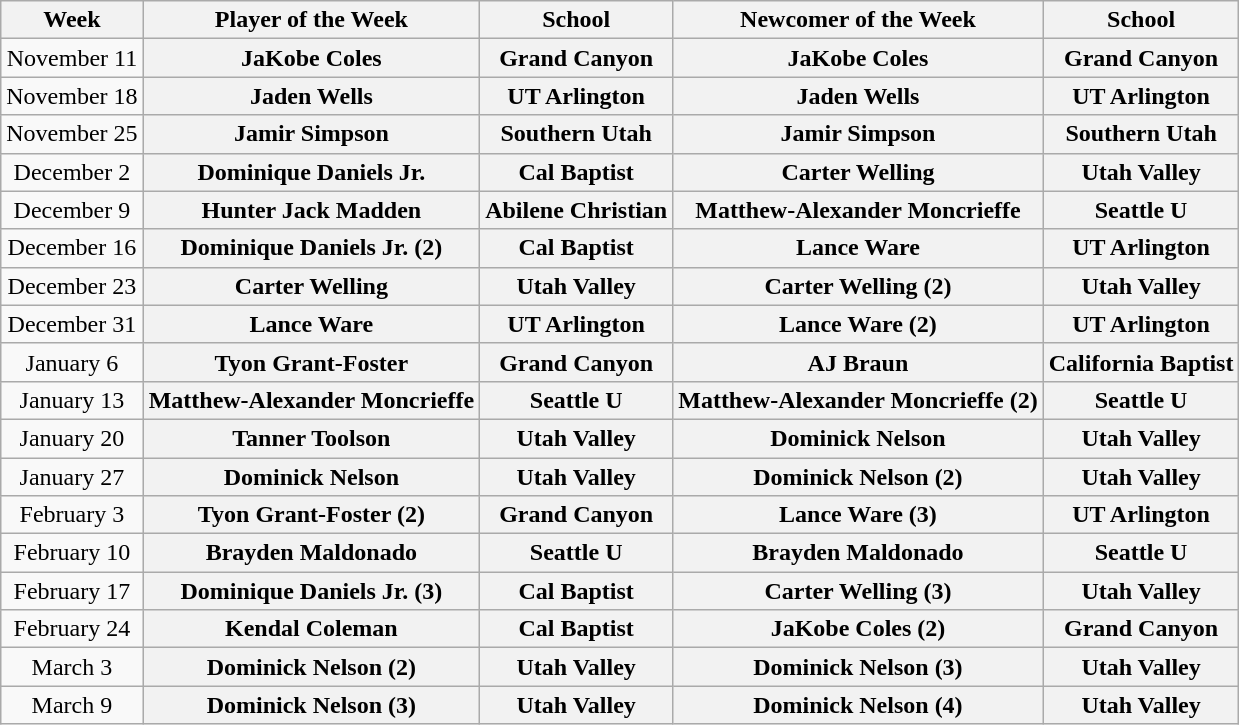<table class=wikitable style="text-align:center">
<tr>
<th>Week</th>
<th>Player of the Week</th>
<th>School</th>
<th>Newcomer of the Week</th>
<th>School</th>
</tr>
<tr>
<td>November 11</td>
<th><strong>JaKobe Coles</strong></th>
<th><strong>Grand Canyon</strong></th>
<th><strong>JaKobe Coles</strong></th>
<th><strong>Grand Canyon</strong></th>
</tr>
<tr>
<td>November 18</td>
<th>Jaden Wells</th>
<th>UT Arlington</th>
<th>Jaden Wells</th>
<th>UT Arlington</th>
</tr>
<tr>
<td>November 25</td>
<th>Jamir Simpson</th>
<th>Southern Utah</th>
<th>Jamir Simpson</th>
<th>Southern Utah</th>
</tr>
<tr>
<td>December 2</td>
<th>Dominique Daniels Jr.</th>
<th>Cal Baptist</th>
<th>Carter Welling</th>
<th>Utah Valley</th>
</tr>
<tr>
<td>December 9</td>
<th>Hunter Jack Madden</th>
<th>Abilene Christian</th>
<th>Matthew-Alexander Moncrieffe</th>
<th>Seattle U</th>
</tr>
<tr>
<td>December 16</td>
<th>Dominique Daniels Jr. (2)</th>
<th>Cal Baptist</th>
<th>Lance Ware</th>
<th>UT Arlington</th>
</tr>
<tr>
<td>December 23</td>
<th>Carter Welling</th>
<th>Utah Valley</th>
<th>Carter Welling (2)</th>
<th>Utah Valley</th>
</tr>
<tr>
<td>December 31</td>
<th>Lance Ware</th>
<th>UT Arlington</th>
<th>Lance Ware (2)</th>
<th>UT Arlington</th>
</tr>
<tr>
<td>January 6</td>
<th>Tyon Grant-Foster</th>
<th>Grand Canyon</th>
<th>AJ Braun</th>
<th>California Baptist</th>
</tr>
<tr>
<td>January 13</td>
<th>Matthew-Alexander Moncrieffe</th>
<th>Seattle U</th>
<th>Matthew-Alexander Moncrieffe (2)</th>
<th>Seattle U</th>
</tr>
<tr>
<td>January 20</td>
<th>Tanner Toolson</th>
<th>Utah Valley</th>
<th>Dominick Nelson</th>
<th>Utah Valley</th>
</tr>
<tr>
<td>January 27</td>
<th>Dominick Nelson</th>
<th>Utah Valley</th>
<th>Dominick Nelson (2)</th>
<th>Utah Valley</th>
</tr>
<tr>
<td>February 3</td>
<th>Tyon Grant-Foster (2)</th>
<th>Grand Canyon</th>
<th>Lance Ware (3)</th>
<th>UT Arlington</th>
</tr>
<tr>
<td>February 10</td>
<th>Brayden Maldonado</th>
<th>Seattle U</th>
<th>Brayden Maldonado</th>
<th>Seattle U</th>
</tr>
<tr>
<td>February 17</td>
<th>Dominique Daniels Jr. (3)</th>
<th>Cal Baptist</th>
<th>Carter Welling (3)</th>
<th>Utah Valley</th>
</tr>
<tr>
<td>February 24</td>
<th>Kendal Coleman</th>
<th>Cal Baptist</th>
<th>JaKobe Coles (2)</th>
<th>Grand Canyon</th>
</tr>
<tr>
<td>March 3</td>
<th>Dominick Nelson (2)</th>
<th>Utah Valley</th>
<th>Dominick Nelson (3)</th>
<th>Utah Valley</th>
</tr>
<tr>
<td>March 9</td>
<th>Dominick Nelson (3)</th>
<th>Utah Valley</th>
<th>Dominick Nelson (4)</th>
<th>Utah Valley</th>
</tr>
</table>
